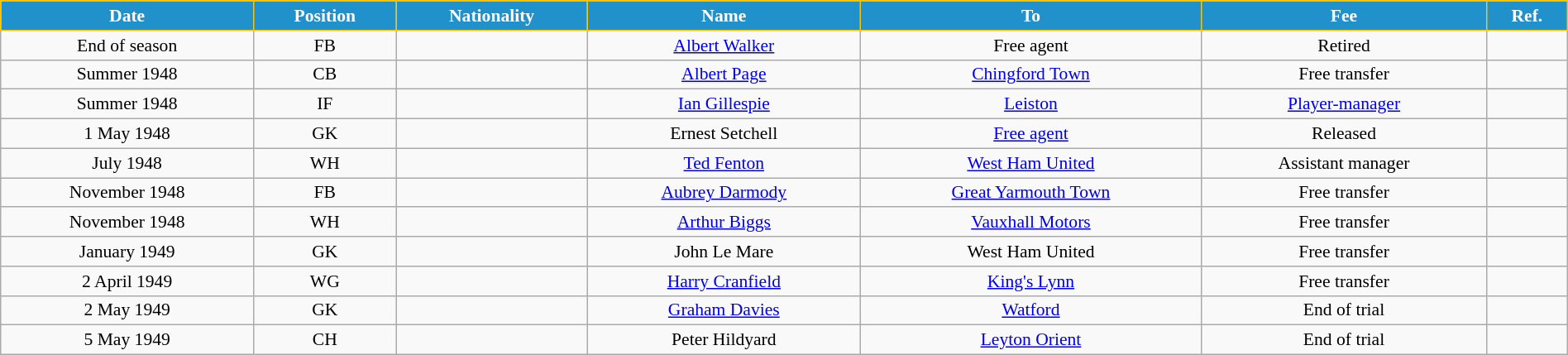<table class="wikitable" style="text-align:center; font-size:90%; width:100%;">
<tr>
<th style="background:#2191CC; color:white; border:1px solid #F7C408; text-align:center;">Date</th>
<th style="background:#2191CC; color:white; border:1px solid #F7C408; text-align:center;">Position</th>
<th style="background:#2191CC; color:white; border:1px solid #F7C408; text-align:center;">Nationality</th>
<th style="background:#2191CC; color:white; border:1px solid #F7C408; text-align:center;">Name</th>
<th style="background:#2191CC; color:white; border:1px solid #F7C408; text-align:center;">To</th>
<th style="background:#2191CC; color:white; border:1px solid #F7C408; text-align:center;">Fee</th>
<th style="background:#2191CC; color:white; border:1px solid #F7C408; text-align:center;">Ref.</th>
</tr>
<tr>
<td>End of season</td>
<td>FB</td>
<td></td>
<td><a href='#'>Albert Walker</a></td>
<td>Free agent</td>
<td>Retired</td>
<td></td>
</tr>
<tr>
<td>Summer 1948</td>
<td>CB</td>
<td></td>
<td><a href='#'>Albert Page</a></td>
<td> <a href='#'>Chingford Town</a></td>
<td>Free transfer</td>
<td></td>
</tr>
<tr>
<td>Summer 1948</td>
<td>IF</td>
<td></td>
<td><a href='#'>Ian Gillespie</a></td>
<td> <a href='#'>Leiston</a></td>
<td><a href='#'>Player-manager</a></td>
<td></td>
</tr>
<tr>
<td>1 May 1948</td>
<td>GK</td>
<td></td>
<td>Ernest Setchell</td>
<td><a href='#'>Free agent</a></td>
<td>Released</td>
<td></td>
</tr>
<tr>
<td>July 1948</td>
<td>WH</td>
<td></td>
<td><a href='#'>Ted Fenton</a></td>
<td> <a href='#'>West Ham United</a></td>
<td>Assistant manager</td>
<td></td>
</tr>
<tr>
<td>November 1948</td>
<td>FB</td>
<td></td>
<td><a href='#'>Aubrey Darmody</a></td>
<td> <a href='#'>Great Yarmouth Town</a></td>
<td>Free transfer</td>
<td></td>
</tr>
<tr>
<td>November 1948</td>
<td>WH</td>
<td></td>
<td><a href='#'>Arthur Biggs</a></td>
<td> <a href='#'>Vauxhall Motors</a></td>
<td>Free transfer</td>
<td></td>
</tr>
<tr>
<td>January 1949</td>
<td>GK</td>
<td></td>
<td>John Le Mare</td>
<td> West Ham United</td>
<td>Free transfer</td>
<td></td>
</tr>
<tr>
<td>2 April 1949</td>
<td>WG</td>
<td></td>
<td><a href='#'>Harry Cranfield</a></td>
<td> <a href='#'>King's Lynn</a></td>
<td>Free transfer</td>
<td></td>
</tr>
<tr>
<td>2 May 1949</td>
<td>GK</td>
<td></td>
<td><a href='#'>Graham Davies</a></td>
<td> <a href='#'>Watford</a></td>
<td>End of trial</td>
<td></td>
</tr>
<tr>
<td>5 May 1949</td>
<td>CH</td>
<td></td>
<td>Peter Hildyard</td>
<td> <a href='#'>Leyton Orient</a></td>
<td>End of trial</td>
<td></td>
</tr>
</table>
